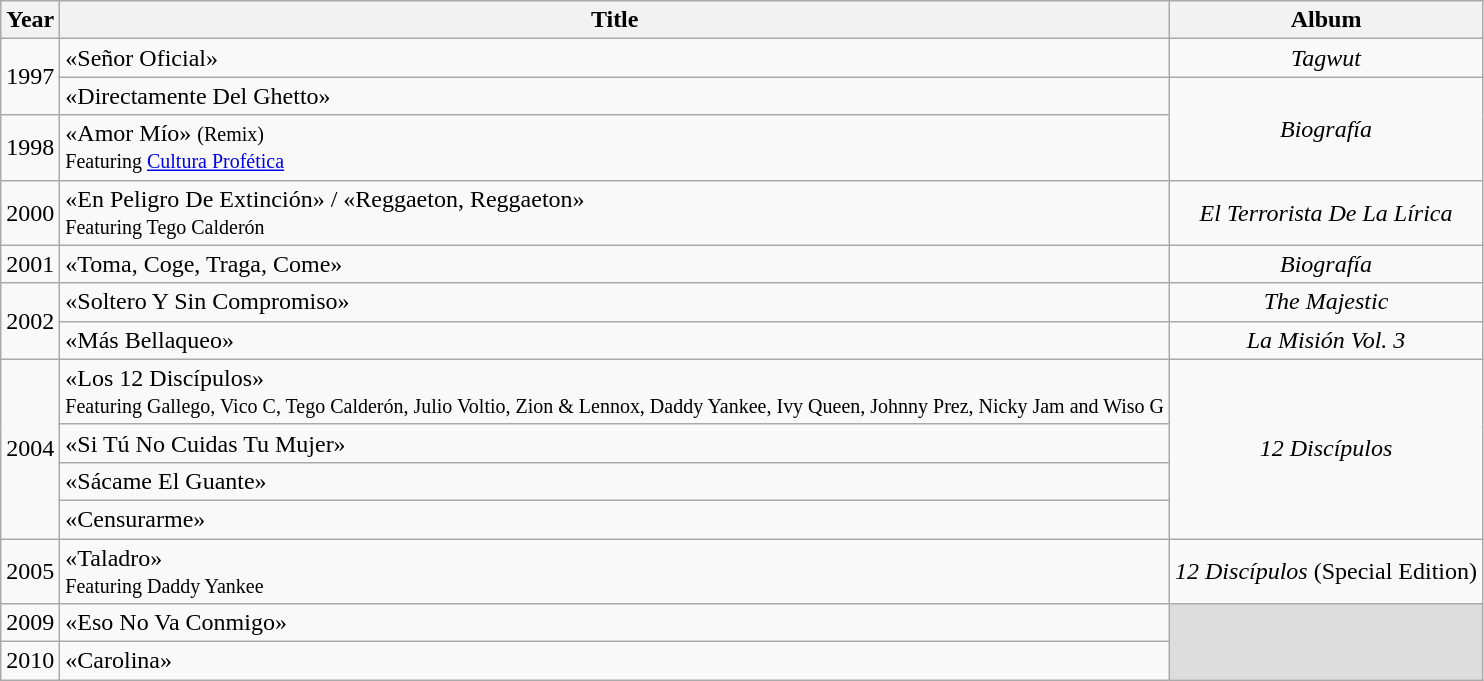<table class="wikitable">
<tr>
<th align="center">Year</th>
<th align="center">Title</th>
<th align="center">Album</th>
</tr>
<tr>
<td align="center" rowspan="2">1997</td>
<td>«Señor Oficial»</td>
<td align="center"><em>Tagwut</em></td>
</tr>
<tr>
<td>«Directamente Del Ghetto»</td>
<td align="center" rowspan="2"><em>Biografía</em></td>
</tr>
<tr>
<td align="center">1998</td>
<td>«Amor Mío» <small>(Remix)</small><br><small>Featuring <a href='#'>Cultura Profética</a></small></td>
</tr>
<tr>
<td align="center">2000</td>
<td>«En Peligro De Extinción» / «Reggaeton, Reggaeton»<br><small>Featuring Tego Calderón</small></td>
<td align="center"><em>El Terrorista De La Lírica</em></td>
</tr>
<tr>
<td align="center">2001</td>
<td>«Toma, Coge, Traga, Come»</td>
<td align="center"><em>Biografía</em></td>
</tr>
<tr>
<td align="center" rowspan="2">2002</td>
<td>«Soltero Y Sin Compromiso»</td>
<td align="center"><em>The Majestic</em></td>
</tr>
<tr>
<td>«Más Bellaqueo»</td>
<td align="center"><em>La Misión Vol. 3</em></td>
</tr>
<tr>
<td align="center" rowspan="4">2004</td>
<td>«Los 12 Discípulos»<br><small>Featuring Gallego, Vico C, Tego Calderón, Julio Voltio, Zion & Lennox, Daddy Yankee, Ivy Queen, Johnny Prez, Nicky Jam and Wiso G</small></td>
<td align="center" rowspan="4"><em>12 Discípulos</em></td>
</tr>
<tr>
<td>«Si Tú No Cuidas Tu Mujer»</td>
</tr>
<tr>
<td>«Sácame El Guante»</td>
</tr>
<tr>
<td>«Censurarme»</td>
</tr>
<tr>
<td align="center">2005</td>
<td>«Taladro»<br><small>Featuring Daddy Yankee</small></td>
<td align="center"><em>12 Discípulos</em> (Special Edition)</td>
</tr>
<tr>
<td>2009</td>
<td>«Eso No Va Conmigo»</td>
<td align="center" style="background-color: #DCDCDC" rowspan="2"></td>
</tr>
<tr>
<td>2010</td>
<td>«Carolina»</td>
</tr>
</table>
